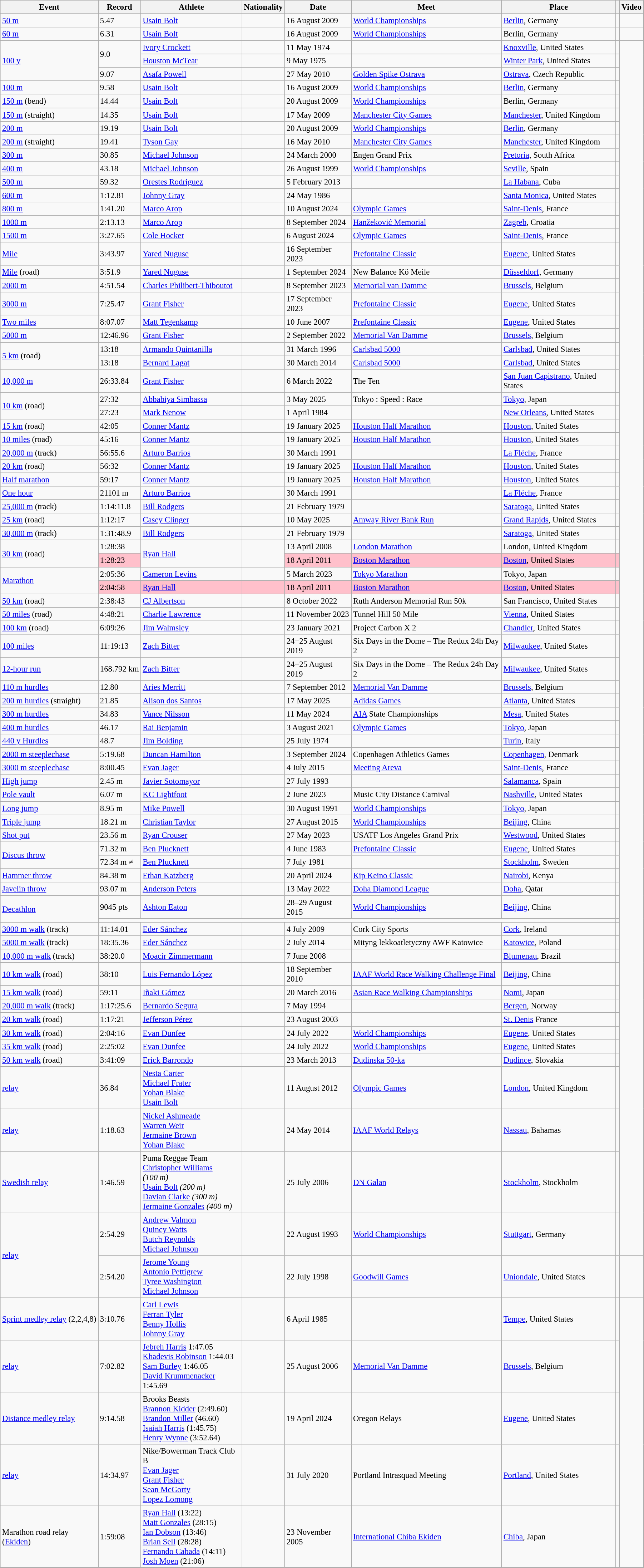<table class="wikitable" style="font-size:95%; width: 95%;">
<tr>
<th>Event</th>
<th>Record</th>
<th>Athlete</th>
<th>Nationality</th>
<th>Date</th>
<th>Meet</th>
<th>Place</th>
<th></th>
<th>Video</th>
</tr>
<tr>
<td><a href='#'>50 m</a></td>
<td>5.47 </td>
<td><a href='#'>Usain Bolt</a></td>
<td></td>
<td>16 August 2009</td>
<td><a href='#'>World Championships</a></td>
<td><a href='#'>Berlin</a>, Germany</td>
<td></td>
</tr>
<tr>
<td><a href='#'>60 m</a></td>
<td>6.31 </td>
<td><a href='#'>Usain Bolt</a></td>
<td></td>
<td>16 August 2009</td>
<td><a href='#'>World Championships</a></td>
<td>Berlin, Germany</td>
<td></td>
<td></td>
</tr>
<tr>
<td rowspan=3><a href='#'>100 y</a></td>
<td rowspan=2>9.0 </td>
<td><a href='#'>Ivory Crockett</a></td>
<td></td>
<td>11 May 1974</td>
<td></td>
<td><a href='#'>Knoxville</a>, United States</td>
<td></td>
</tr>
<tr>
<td><a href='#'>Houston McTear</a></td>
<td></td>
<td>9 May 1975</td>
<td></td>
<td><a href='#'>Winter Park</a>, United States</td>
<td></td>
</tr>
<tr>
<td>9.07 </td>
<td><a href='#'>Asafa Powell</a></td>
<td></td>
<td>27 May 2010</td>
<td><a href='#'>Golden Spike Ostrava</a></td>
<td><a href='#'>Ostrava</a>, Czech Republic</td>
<td></td>
</tr>
<tr>
<td><a href='#'>100 m</a></td>
<td>9.58 </td>
<td><a href='#'>Usain Bolt</a></td>
<td></td>
<td>16 August 2009</td>
<td><a href='#'>World Championships</a></td>
<td><a href='#'>Berlin</a>, Germany</td>
<td></td>
</tr>
<tr>
<td><a href='#'>150 m</a> (bend)</td>
<td>14.44 </td>
<td><a href='#'>Usain Bolt</a></td>
<td></td>
<td>20 August 2009</td>
<td><a href='#'>World Championships</a></td>
<td>Berlin, Germany</td>
<td></td>
</tr>
<tr>
<td><a href='#'>150 m</a> (straight)</td>
<td>14.35 </td>
<td><a href='#'>Usain Bolt</a></td>
<td></td>
<td>17 May 2009</td>
<td><a href='#'>Manchester City Games</a></td>
<td><a href='#'>Manchester</a>, United Kingdom</td>
<td></td>
</tr>
<tr>
<td><a href='#'>200 m</a></td>
<td>19.19 </td>
<td><a href='#'>Usain Bolt</a></td>
<td></td>
<td>20 August 2009</td>
<td><a href='#'>World Championships</a></td>
<td><a href='#'>Berlin</a>, Germany</td>
<td></td>
</tr>
<tr>
<td><a href='#'>200 m</a> (straight)</td>
<td>19.41 </td>
<td><a href='#'>Tyson Gay</a></td>
<td></td>
<td>16 May 2010</td>
<td><a href='#'>Manchester City Games</a></td>
<td><a href='#'>Manchester</a>, United Kingdom</td>
<td></td>
</tr>
<tr>
<td><a href='#'>300 m</a></td>
<td>30.85 </td>
<td><a href='#'>Michael Johnson</a></td>
<td></td>
<td>24 March 2000</td>
<td>Engen Grand Prix</td>
<td><a href='#'>Pretoria</a>, South Africa</td>
<td></td>
</tr>
<tr>
<td><a href='#'>400 m</a></td>
<td>43.18</td>
<td><a href='#'>Michael Johnson</a></td>
<td></td>
<td>26 August 1999</td>
<td><a href='#'>World Championships</a></td>
<td><a href='#'>Seville</a>, Spain</td>
<td></td>
</tr>
<tr>
<td><a href='#'>500 m</a></td>
<td>59.32</td>
<td><a href='#'>Orestes Rodriguez</a></td>
<td></td>
<td>5 February 2013</td>
<td></td>
<td><a href='#'>La Habana</a>, Cuba</td>
<td></td>
</tr>
<tr>
<td><a href='#'>600 m</a></td>
<td>1:12.81</td>
<td><a href='#'>Johnny Gray</a></td>
<td></td>
<td>24 May 1986</td>
<td></td>
<td><a href='#'>Santa Monica</a>, United States</td>
<td></td>
</tr>
<tr>
<td><a href='#'>800 m</a></td>
<td>1:41.20</td>
<td><a href='#'>Marco Arop</a></td>
<td></td>
<td>10 August 2024</td>
<td><a href='#'>Olympic Games</a></td>
<td><a href='#'>Saint-Denis</a>, France</td>
<td></td>
</tr>
<tr>
<td><a href='#'>1000 m</a></td>
<td>2:13.13</td>
<td><a href='#'>Marco Arop</a></td>
<td></td>
<td>8 September 2024</td>
<td><a href='#'>Hanžeković Memorial</a></td>
<td><a href='#'>Zagreb</a>, Croatia</td>
<td></td>
</tr>
<tr>
<td><a href='#'>1500 m</a></td>
<td>3:27.65</td>
<td><a href='#'>Cole Hocker</a></td>
<td></td>
<td>6 August 2024</td>
<td><a href='#'>Olympic Games</a></td>
<td><a href='#'>Saint-Denis</a>, France</td>
<td></td>
</tr>
<tr>
<td><a href='#'>Mile</a></td>
<td>3:43.97</td>
<td><a href='#'>Yared Nuguse</a></td>
<td></td>
<td>16 September 2023</td>
<td><a href='#'>Prefontaine Classic</a></td>
<td><a href='#'>Eugene</a>, United States</td>
<td></td>
</tr>
<tr>
<td><a href='#'>Mile</a> (road)</td>
<td>3:51.9 </td>
<td><a href='#'>Yared Nuguse</a></td>
<td></td>
<td>1 September 2024</td>
<td>New Balance Kö Meile</td>
<td><a href='#'>Düsseldorf</a>, Germany</td>
<td></td>
</tr>
<tr>
<td><a href='#'>2000 m</a></td>
<td>4:51.54</td>
<td><a href='#'>Charles Philibert-Thiboutot</a></td>
<td></td>
<td>8 September 2023</td>
<td><a href='#'>Memorial van Damme</a></td>
<td><a href='#'>Brussels</a>, Belgium</td>
<td></td>
</tr>
<tr>
<td><a href='#'>3000 m</a></td>
<td>7:25.47</td>
<td><a href='#'>Grant Fisher</a></td>
<td></td>
<td>17 September 2023</td>
<td><a href='#'>Prefontaine Classic</a></td>
<td><a href='#'>Eugene</a>, United States</td>
<td></td>
</tr>
<tr>
<td><a href='#'>Two miles</a></td>
<td>8:07.07</td>
<td><a href='#'>Matt Tegenkamp</a></td>
<td></td>
<td>10 June 2007</td>
<td><a href='#'>Prefontaine Classic</a></td>
<td><a href='#'>Eugene</a>, United States</td>
<td></td>
</tr>
<tr>
<td><a href='#'>5000 m</a></td>
<td>12:46.96</td>
<td><a href='#'>Grant Fisher</a></td>
<td></td>
<td>2 September 2022</td>
<td><a href='#'>Memorial Van Damme</a></td>
<td><a href='#'>Brussels</a>, Belgium</td>
<td></td>
</tr>
<tr>
<td rowspan=2><a href='#'>5 km</a> (road)</td>
<td>13:18</td>
<td><a href='#'>Armando Quintanilla</a></td>
<td></td>
<td>31 March 1996</td>
<td><a href='#'>Carlsbad 5000</a></td>
<td><a href='#'>Carlsbad</a>, United States</td>
<td></td>
</tr>
<tr>
<td>13:18 </td>
<td><a href='#'>Bernard Lagat</a></td>
<td></td>
<td>30 March 2014</td>
<td><a href='#'>Carlsbad 5000</a></td>
<td><a href='#'>Carlsbad</a>, United States</td>
<td></td>
</tr>
<tr>
<td><a href='#'>10,000 m</a></td>
<td>26:33.84</td>
<td><a href='#'>Grant Fisher</a></td>
<td></td>
<td>6 March 2022</td>
<td>The Ten</td>
<td><a href='#'>San Juan Capistrano</a>, United States</td>
<td></td>
</tr>
<tr>
<td rowspan=2><a href='#'>10 km</a> (road)</td>
<td>27:32</td>
<td><a href='#'>Abbabiya Simbassa</a></td>
<td></td>
<td>3 May 2025</td>
<td>Tokyo : Speed : Race</td>
<td><a href='#'>Tokyo</a>, Japan</td>
<td></td>
</tr>
<tr>
<td>27:23 </td>
<td><a href='#'>Mark Nenow</a></td>
<td></td>
<td>1 April 1984</td>
<td></td>
<td><a href='#'>New Orleans</a>, United States</td>
<td></td>
</tr>
<tr>
<td><a href='#'>15 km</a> (road)</td>
<td>42:05</td>
<td><a href='#'>Conner Mantz</a></td>
<td></td>
<td>19 January 2025</td>
<td><a href='#'>Houston Half Marathon</a></td>
<td><a href='#'>Houston</a>, United States</td>
<td></td>
</tr>
<tr>
<td><a href='#'>10 miles</a> (road)</td>
<td>45:16</td>
<td><a href='#'>Conner Mantz</a></td>
<td></td>
<td>19 January 2025</td>
<td><a href='#'>Houston Half Marathon</a></td>
<td><a href='#'>Houston</a>, United States</td>
<td></td>
</tr>
<tr>
<td><a href='#'>20,000 m</a> (track)</td>
<td>56:55.6 </td>
<td><a href='#'>Arturo Barrios</a></td>
<td></td>
<td>30 March 1991</td>
<td></td>
<td><a href='#'>La Fléche</a>, France</td>
<td></td>
</tr>
<tr>
<td><a href='#'>20 km</a> (road)</td>
<td>56:32</td>
<td><a href='#'>Conner Mantz</a></td>
<td></td>
<td>19 January 2025</td>
<td><a href='#'>Houston Half Marathon</a></td>
<td><a href='#'>Houston</a>, United States</td>
<td></td>
</tr>
<tr>
<td><a href='#'>Half marathon</a></td>
<td>59:17</td>
<td><a href='#'>Conner Mantz</a></td>
<td></td>
<td>19 January 2025</td>
<td><a href='#'>Houston Half Marathon</a></td>
<td><a href='#'>Houston</a>, United States</td>
<td></td>
</tr>
<tr>
<td><a href='#'>One hour</a></td>
<td>21101 m</td>
<td><a href='#'>Arturo Barrios</a></td>
<td></td>
<td>30 March 1991</td>
<td></td>
<td><a href='#'>La Fléche</a>, France</td>
<td></td>
</tr>
<tr>
<td><a href='#'>25,000 m</a> (track)</td>
<td>1:14:11.8 </td>
<td><a href='#'>Bill Rodgers</a></td>
<td></td>
<td>21 February 1979</td>
<td></td>
<td><a href='#'>Saratoga</a>, United States</td>
<td></td>
</tr>
<tr>
<td><a href='#'>25 km</a> (road)</td>
<td>1:12:17</td>
<td><a href='#'>Casey Clinger</a></td>
<td></td>
<td>10 May 2025</td>
<td><a href='#'>Amway River Bank Run</a></td>
<td><a href='#'>Grand Rapids</a>, United States</td>
<td></td>
</tr>
<tr>
<td><a href='#'>30,000 m</a> (track)</td>
<td>1:31:48.9</td>
<td><a href='#'>Bill Rodgers</a></td>
<td></td>
<td>21 February 1979</td>
<td></td>
<td><a href='#'>Saratoga</a>, United States</td>
<td></td>
</tr>
<tr>
<td rowspan=2><a href='#'>30 km</a> (road)</td>
<td>1:28:38</td>
<td rowspan=2><a href='#'>Ryan Hall</a></td>
<td rowspan=2></td>
<td>13 April 2008</td>
<td><a href='#'>London Marathon</a></td>
<td>London, United Kingdom</td>
<td></td>
</tr>
<tr style="background:pink">
<td>1:28:23 </td>
<td>18 April 2011</td>
<td><a href='#'>Boston Marathon</a></td>
<td><a href='#'>Boston</a>, United States</td>
<td></td>
</tr>
<tr>
<td rowspan=2><a href='#'>Marathon</a></td>
<td>2:05:36</td>
<td><a href='#'>Cameron Levins</a></td>
<td></td>
<td>5 March 2023</td>
<td><a href='#'>Tokyo Marathon</a></td>
<td>Tokyo, Japan</td>
<td></td>
</tr>
<tr style="background:pink">
<td>2:04:58  </td>
<td><a href='#'>Ryan Hall</a></td>
<td></td>
<td>18 April 2011</td>
<td><a href='#'>Boston Marathon</a></td>
<td><a href='#'>Boston</a>, United States</td>
<td></td>
</tr>
<tr>
<td><a href='#'>50 km</a> (road)</td>
<td>2:38:43</td>
<td><a href='#'>CJ Albertson</a></td>
<td></td>
<td>8 October 2022</td>
<td>Ruth Anderson Memorial Run 50k</td>
<td>San Francisco, United States</td>
<td></td>
</tr>
<tr>
<td><a href='#'>50 miles</a> (road)</td>
<td>4:48:21</td>
<td><a href='#'>Charlie Lawrence</a></td>
<td></td>
<td>11 November 2023</td>
<td>Tunnel Hill 50 Mile</td>
<td><a href='#'>Vienna</a>, United States</td>
<td></td>
</tr>
<tr>
<td><a href='#'>100 km</a> (road)</td>
<td>6:09:26</td>
<td><a href='#'>Jim Walmsley</a></td>
<td></td>
<td>23 January 2021</td>
<td>Project Carbon X 2</td>
<td><a href='#'>Chandler</a>, United States</td>
<td></td>
</tr>
<tr>
<td><a href='#'>100 miles</a></td>
<td>11:19:13 </td>
<td><a href='#'>Zach Bitter</a></td>
<td></td>
<td>24−25 August 2019</td>
<td>Six Days in the Dome – The Redux 24h Day 2</td>
<td><a href='#'>Milwaukee</a>, United States</td>
<td></td>
</tr>
<tr>
<td><a href='#'>12-hour run</a></td>
<td>168.792 km </td>
<td><a href='#'>Zach Bitter</a></td>
<td></td>
<td>24−25 August 2019</td>
<td>Six Days in the Dome – The Redux 24h Day 2</td>
<td><a href='#'>Milwaukee</a>, United States</td>
<td></td>
</tr>
<tr>
<td><a href='#'>110 m hurdles</a></td>
<td>12.80 </td>
<td><a href='#'>Aries Merritt</a></td>
<td></td>
<td>7 September 2012</td>
<td><a href='#'>Memorial Van Damme</a></td>
<td><a href='#'>Brussels</a>, Belgium</td>
<td></td>
</tr>
<tr>
<td><a href='#'>200 m hurdles</a> (straight)</td>
<td>21.85 </td>
<td><a href='#'>Alison dos Santos</a></td>
<td></td>
<td>17 May 2025</td>
<td><a href='#'>Adidas Games</a></td>
<td><a href='#'>Atlanta</a>, United States</td>
<td></td>
</tr>
<tr>
<td><a href='#'>300 m hurdles</a></td>
<td>34.83</td>
<td><a href='#'>Vance Nilsson</a></td>
<td></td>
<td>11 May 2024</td>
<td><a href='#'>AIA</a> State Championships</td>
<td><a href='#'>Mesa</a>, United States</td>
<td></td>
</tr>
<tr>
<td><a href='#'>400 m hurdles</a></td>
<td>46.17</td>
<td><a href='#'>Rai Benjamin</a></td>
<td></td>
<td>3 August 2021</td>
<td><a href='#'>Olympic Games</a></td>
<td><a href='#'>Tokyo</a>, Japan</td>
<td></td>
</tr>
<tr>
<td><a href='#'>440 y Hurdles</a></td>
<td>48.7</td>
<td><a href='#'>Jim Bolding</a></td>
<td></td>
<td>25 July 1974</td>
<td></td>
<td><a href='#'>Turin</a>, Italy</td>
<td></td>
</tr>
<tr>
<td><a href='#'>2000 m steeplechase</a></td>
<td>5:19.68</td>
<td><a href='#'>Duncan Hamilton</a></td>
<td></td>
<td>3 September 2024</td>
<td>Copenhagen Athletics Games</td>
<td><a href='#'>Copenhagen</a>, Denmark</td>
<td></td>
</tr>
<tr>
<td><a href='#'>3000 m steeplechase</a></td>
<td>8:00.45</td>
<td><a href='#'>Evan Jager</a></td>
<td></td>
<td>4 July 2015</td>
<td><a href='#'>Meeting Areva</a></td>
<td><a href='#'>Saint-Denis</a>, France</td>
<td></td>
</tr>
<tr>
<td><a href='#'>High jump</a></td>
<td>2.45 m</td>
<td><a href='#'>Javier Sotomayor</a></td>
<td></td>
<td>27 July 1993</td>
<td></td>
<td><a href='#'>Salamanca</a>, Spain</td>
<td></td>
</tr>
<tr>
<td><a href='#'>Pole vault</a></td>
<td>6.07 m</td>
<td><a href='#'>KC Lightfoot</a></td>
<td></td>
<td>2 June 2023</td>
<td>Music City Distance Carnival</td>
<td><a href='#'>Nashville</a>, United States</td>
<td></td>
</tr>
<tr>
<td><a href='#'>Long jump</a></td>
<td>8.95 m </td>
<td><a href='#'>Mike Powell</a></td>
<td></td>
<td>30 August 1991</td>
<td><a href='#'>World Championships</a></td>
<td><a href='#'>Tokyo</a>, Japan</td>
<td></td>
</tr>
<tr>
<td><a href='#'>Triple jump</a></td>
<td>18.21 m </td>
<td><a href='#'>Christian Taylor</a></td>
<td></td>
<td>27 August 2015</td>
<td><a href='#'>World Championships</a></td>
<td><a href='#'>Beijing</a>, China</td>
<td></td>
</tr>
<tr>
<td><a href='#'>Shot put</a></td>
<td>23.56 m</td>
<td><a href='#'>Ryan Crouser</a></td>
<td></td>
<td>27 May 2023</td>
<td>USATF Los Angeles Grand Prix</td>
<td><a href='#'>Westwood</a>, United States</td>
<td></td>
</tr>
<tr>
<td rowspan=2><a href='#'>Discus throw</a></td>
<td>71.32 m</td>
<td><a href='#'>Ben Plucknett</a></td>
<td></td>
<td>4 June 1983</td>
<td><a href='#'>Prefontaine Classic</a></td>
<td><a href='#'>Eugene</a>, United States</td>
<td></td>
</tr>
<tr>
<td>72.34 m ≠</td>
<td><a href='#'>Ben Plucknett</a></td>
<td></td>
<td>7 July 1981</td>
<td></td>
<td><a href='#'>Stockholm</a>, Sweden</td>
<td></td>
</tr>
<tr>
<td><a href='#'>Hammer throw</a></td>
<td>84.38 m</td>
<td><a href='#'>Ethan Katzberg</a></td>
<td></td>
<td>20 April 2024</td>
<td><a href='#'>Kip Keino Classic</a></td>
<td><a href='#'>Nairobi</a>, Kenya</td>
<td></td>
</tr>
<tr>
<td><a href='#'>Javelin throw</a></td>
<td>93.07 m</td>
<td><a href='#'>Anderson Peters</a></td>
<td></td>
<td>13 May 2022</td>
<td><a href='#'>Doha Diamond League</a></td>
<td><a href='#'>Doha</a>, Qatar</td>
<td></td>
</tr>
<tr>
<td rowspan=2><a href='#'>Decathlon</a></td>
<td>9045 pts</td>
<td><a href='#'>Ashton Eaton</a></td>
<td></td>
<td>28–29 August 2015</td>
<td><a href='#'>World Championships</a></td>
<td><a href='#'>Beijing</a>, China</td>
<td></td>
</tr>
<tr>
<td colspan=6></td>
<td></td>
</tr>
<tr>
<td><a href='#'>3000 m walk</a> (track)</td>
<td>11:14.01</td>
<td><a href='#'>Eder Sánchez</a></td>
<td></td>
<td>4 July 2009</td>
<td>Cork City Sports</td>
<td><a href='#'>Cork</a>, Ireland</td>
<td></td>
</tr>
<tr>
<td><a href='#'>5000 m walk</a> (track)</td>
<td>18:35.36</td>
<td><a href='#'>Eder Sánchez</a></td>
<td></td>
<td>2 July 2014</td>
<td>Mityng lekkoatletyczny AWF Katowice</td>
<td><a href='#'>Katowice</a>, Poland</td>
<td></td>
</tr>
<tr>
<td><a href='#'>10,000 m walk</a> (track)</td>
<td>38:20.0 </td>
<td><a href='#'>Moacir Zimmermann</a></td>
<td></td>
<td>7 June 2008</td>
<td></td>
<td><a href='#'>Blumenau</a>, Brazil</td>
<td></td>
</tr>
<tr>
<td><a href='#'>10 km walk</a> (road)</td>
<td>38:10</td>
<td><a href='#'>Luis Fernando López</a></td>
<td></td>
<td>18 September 2010</td>
<td><a href='#'>IAAF World Race Walking Challenge Final</a></td>
<td><a href='#'>Beijing</a>, China</td>
<td></td>
</tr>
<tr>
<td><a href='#'>15 km walk</a> (road)</td>
<td>59:11</td>
<td><a href='#'>Iñaki Gómez</a></td>
<td></td>
<td>20 March 2016</td>
<td><a href='#'>Asian Race Walking Championships</a></td>
<td><a href='#'>Nomi</a>, Japan</td>
<td></td>
</tr>
<tr>
<td><a href='#'>20,000 m walk</a> (track)</td>
<td>1:17:25.6 </td>
<td><a href='#'>Bernardo Segura</a></td>
<td></td>
<td>7 May 1994</td>
<td></td>
<td><a href='#'>Bergen</a>, Norway</td>
<td></td>
</tr>
<tr>
<td><a href='#'>20 km walk</a> (road)</td>
<td>1:17:21</td>
<td><a href='#'>Jefferson Pérez</a></td>
<td></td>
<td>23 August 2003</td>
<td></td>
<td><a href='#'>St. Denis</a> France</td>
<td></td>
</tr>
<tr>
<td><a href='#'>30 km walk</a> (road)</td>
<td>2:04:16</td>
<td><a href='#'>Evan Dunfee</a></td>
<td></td>
<td>24 July 2022</td>
<td><a href='#'>World Championships</a></td>
<td><a href='#'>Eugene</a>, United States</td>
<td></td>
</tr>
<tr>
<td><a href='#'>35 km walk</a> (road)</td>
<td>2:25:02</td>
<td><a href='#'>Evan Dunfee</a></td>
<td></td>
<td>24 July 2022</td>
<td><a href='#'>World Championships</a></td>
<td><a href='#'>Eugene</a>, United States</td>
<td></td>
</tr>
<tr>
<td><a href='#'>50 km walk</a> (road)</td>
<td>3:41:09</td>
<td><a href='#'>Erick Barrondo</a></td>
<td></td>
<td>23 March 2013</td>
<td><a href='#'>Dudinska 50-ka</a></td>
<td><a href='#'>Dudince</a>, Slovakia</td>
<td></td>
</tr>
<tr>
<td><a href='#'> relay</a></td>
<td>36.84</td>
<td><a href='#'>Nesta Carter</a><br><a href='#'>Michael Frater</a><br><a href='#'>Yohan Blake</a><br><a href='#'>Usain Bolt</a></td>
<td></td>
<td>11 August 2012</td>
<td><a href='#'>Olympic Games</a></td>
<td><a href='#'>London</a>, United Kingdom</td>
<td align=center></td>
</tr>
<tr>
<td><a href='#'> relay</a></td>
<td>1:18.63</td>
<td><a href='#'>Nickel Ashmeade</a><br><a href='#'>Warren Weir</a><br><a href='#'>Jermaine Brown</a><br><a href='#'>Yohan Blake</a></td>
<td></td>
<td>24 May 2014</td>
<td><a href='#'>IAAF World Relays</a></td>
<td><a href='#'>Nassau</a>, Bahamas</td>
<td></td>
</tr>
<tr>
<td><a href='#'>Swedish relay</a></td>
<td>1:46.59</td>
<td>Puma Reggae Team<br><a href='#'>Christopher Williams</a> <em>(100 m)</em><br><a href='#'>Usain Bolt</a> <em>(200 m)</em><br><a href='#'>Davian Clarke</a> <em>(300 m)</em><br><a href='#'>Jermaine Gonzales</a> <em>(400 m)</em></td>
<td></td>
<td>25 July 2006</td>
<td><a href='#'>DN Galan</a></td>
<td><a href='#'>Stockholm</a>, Stockholm</td>
<td></td>
</tr>
<tr>
<td rowspan=2><a href='#'> relay</a></td>
<td>2:54.29</td>
<td><a href='#'>Andrew Valmon</a><br><a href='#'>Quincy Watts</a><br><a href='#'>Butch Reynolds</a><br><a href='#'>Michael Johnson</a></td>
<td></td>
<td>22 August 1993</td>
<td><a href='#'>World Championships</a></td>
<td><a href='#'>Stuttgart</a>, Germany</td>
<td></td>
</tr>
<tr>
<td>2:54.20 </td>
<td><a href='#'>Jerome Young</a><br><a href='#'>Antonio Pettigrew</a><br><a href='#'>Tyree Washington</a><br><a href='#'>Michael Johnson</a></td>
<td></td>
<td>22 July 1998</td>
<td><a href='#'>Goodwill Games</a></td>
<td><a href='#'>Uniondale</a>, United States</td>
<td></td>
<td></td>
</tr>
<tr>
<td><a href='#'>Sprint medley relay</a> (2,2,4,8)</td>
<td>3:10.76</td>
<td><a href='#'>Carl Lewis</a><br><a href='#'>Ferran Tyler</a><br><a href='#'>Benny Hollis</a><br><a href='#'>Johnny Gray</a></td>
<td></td>
<td>6 April 1985</td>
<td></td>
<td><a href='#'>Tempe</a>, United States</td>
<td></td>
</tr>
<tr>
<td><a href='#'> relay</a></td>
<td>7:02.82</td>
<td><a href='#'>Jebreh Harris</a> 1:47.05<br><a href='#'>Khadevis Robinson</a> 1:44.03<br><a href='#'>Sam Burley</a> 1:46.05<br><a href='#'>David Krummenacker</a> 1:45.69</td>
<td></td>
<td>25 August 2006</td>
<td><a href='#'>Memorial Van Damme</a></td>
<td><a href='#'>Brussels</a>, Belgium</td>
<td></td>
</tr>
<tr>
<td><a href='#'>Distance medley relay</a></td>
<td>9:14.58</td>
<td>Brooks Beasts<br><a href='#'>Brannon Kidder</a> (2:49.60)<br><a href='#'>Brandon Miller</a> (46.60)<br><a href='#'>Isaiah Harris</a> (1:45.75)<br><a href='#'>Henry Wynne</a> (3:52.64)</td>
<td></td>
<td>19 April 2024</td>
<td>Oregon Relays</td>
<td><a href='#'>Eugene</a>, United States</td>
<td></td>
</tr>
<tr>
<td><a href='#'> relay</a></td>
<td>14:34.97</td>
<td>Nike/Bowerman Track Club B<br><a href='#'>Evan Jager</a><br><a href='#'>Grant Fisher</a><br><a href='#'>Sean McGorty</a><br><a href='#'>Lopez Lomong</a></td>
<td></td>
<td>31 July 2020</td>
<td>Portland Intrasquad Meeting</td>
<td><a href='#'>Portland</a>, United States</td>
<td></td>
</tr>
<tr>
<td>Marathon road relay (<a href='#'>Ekiden</a>)</td>
<td>1:59:08</td>
<td><a href='#'>Ryan Hall</a> (13:22)<br><a href='#'>Matt Gonzales</a> (28:15)<br><a href='#'>Ian Dobson</a> (13:46)<br><a href='#'>Brian Sell</a> (28:28)<br><a href='#'>Fernando Cabada</a> (14:11)<br><a href='#'>Josh Moen</a> (21:06)</td>
<td></td>
<td>23 November 2005</td>
<td><a href='#'>International Chiba Ekiden</a></td>
<td><a href='#'>Chiba</a>, Japan</td>
<td></td>
</tr>
</table>
